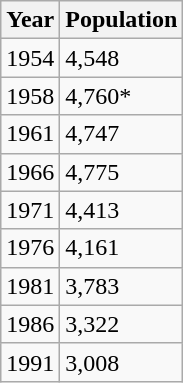<table class="wikitable">
<tr>
<th>Year</th>
<th>Population</th>
</tr>
<tr>
<td>1954</td>
<td>4,548</td>
</tr>
<tr>
<td>1958</td>
<td>4,760*</td>
</tr>
<tr>
<td>1961</td>
<td>4,747</td>
</tr>
<tr>
<td>1966</td>
<td>4,775</td>
</tr>
<tr>
<td>1971</td>
<td>4,413</td>
</tr>
<tr>
<td>1976</td>
<td>4,161</td>
</tr>
<tr>
<td>1981</td>
<td>3,783</td>
</tr>
<tr>
<td>1986</td>
<td>3,322</td>
</tr>
<tr>
<td>1991</td>
<td>3,008</td>
</tr>
</table>
